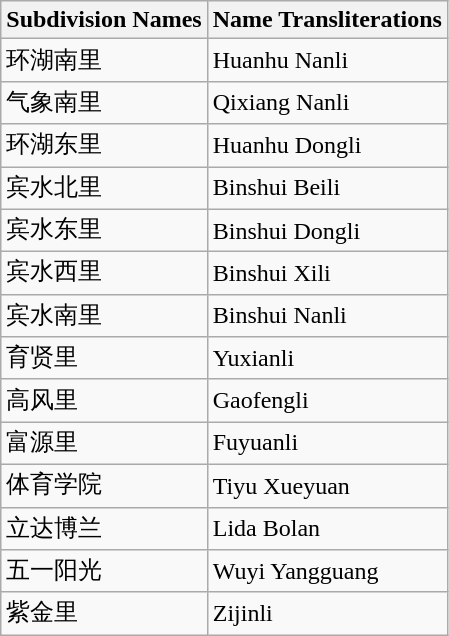<table class="wikitable sortable">
<tr>
<th>Subdivision Names</th>
<th>Name Transliterations</th>
</tr>
<tr>
<td>环湖南里</td>
<td>Huanhu Nanli</td>
</tr>
<tr>
<td>气象南里</td>
<td>Qixiang Nanli</td>
</tr>
<tr>
<td>环湖东里</td>
<td>Huanhu Dongli</td>
</tr>
<tr>
<td>宾水北里</td>
<td>Binshui Beili</td>
</tr>
<tr>
<td>宾水东里</td>
<td>Binshui Dongli</td>
</tr>
<tr>
<td>宾水西里</td>
<td>Binshui Xili</td>
</tr>
<tr>
<td>宾水南里</td>
<td>Binshui Nanli</td>
</tr>
<tr>
<td>育贤里</td>
<td>Yuxianli</td>
</tr>
<tr>
<td>高风里</td>
<td>Gaofengli</td>
</tr>
<tr>
<td>富源里</td>
<td>Fuyuanli</td>
</tr>
<tr>
<td>体育学院</td>
<td>Tiyu Xueyuan</td>
</tr>
<tr>
<td>立达博兰</td>
<td>Lida Bolan</td>
</tr>
<tr>
<td>五一阳光</td>
<td>Wuyi Yangguang</td>
</tr>
<tr>
<td>紫金里</td>
<td>Zijinli</td>
</tr>
</table>
